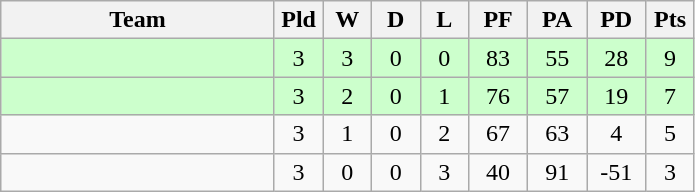<table class="wikitable" style="text-align:center;">
<tr>
<th width=175>Team</th>
<th width=25 abbr="Played">Pld</th>
<th width=25 abbr="Won">W</th>
<th width=25 abbr="Drawn">D</th>
<th width=25 abbr="Lost">L</th>
<th width=32 abbr="Points for">PF</th>
<th width=32 abbr="Points against">PA</th>
<th width=32 abbr="Points difference">PD</th>
<th width=25 abbr="Points">Pts</th>
</tr>
<tr bgcolor="#ccffcc">
<td align=left></td>
<td>3</td>
<td>3</td>
<td>0</td>
<td>0</td>
<td>83</td>
<td>55</td>
<td>28</td>
<td>9</td>
</tr>
<tr bgcolor="#ccffcc">
<td align=left></td>
<td>3</td>
<td>2</td>
<td>0</td>
<td>1</td>
<td>76</td>
<td>57</td>
<td>19</td>
<td>7</td>
</tr>
<tr>
<td align=left></td>
<td>3</td>
<td>1</td>
<td>0</td>
<td>2</td>
<td>67</td>
<td>63</td>
<td>4</td>
<td>5</td>
</tr>
<tr>
<td align=left></td>
<td>3</td>
<td>0</td>
<td>0</td>
<td>3</td>
<td>40</td>
<td>91</td>
<td>-51</td>
<td>3</td>
</tr>
</table>
